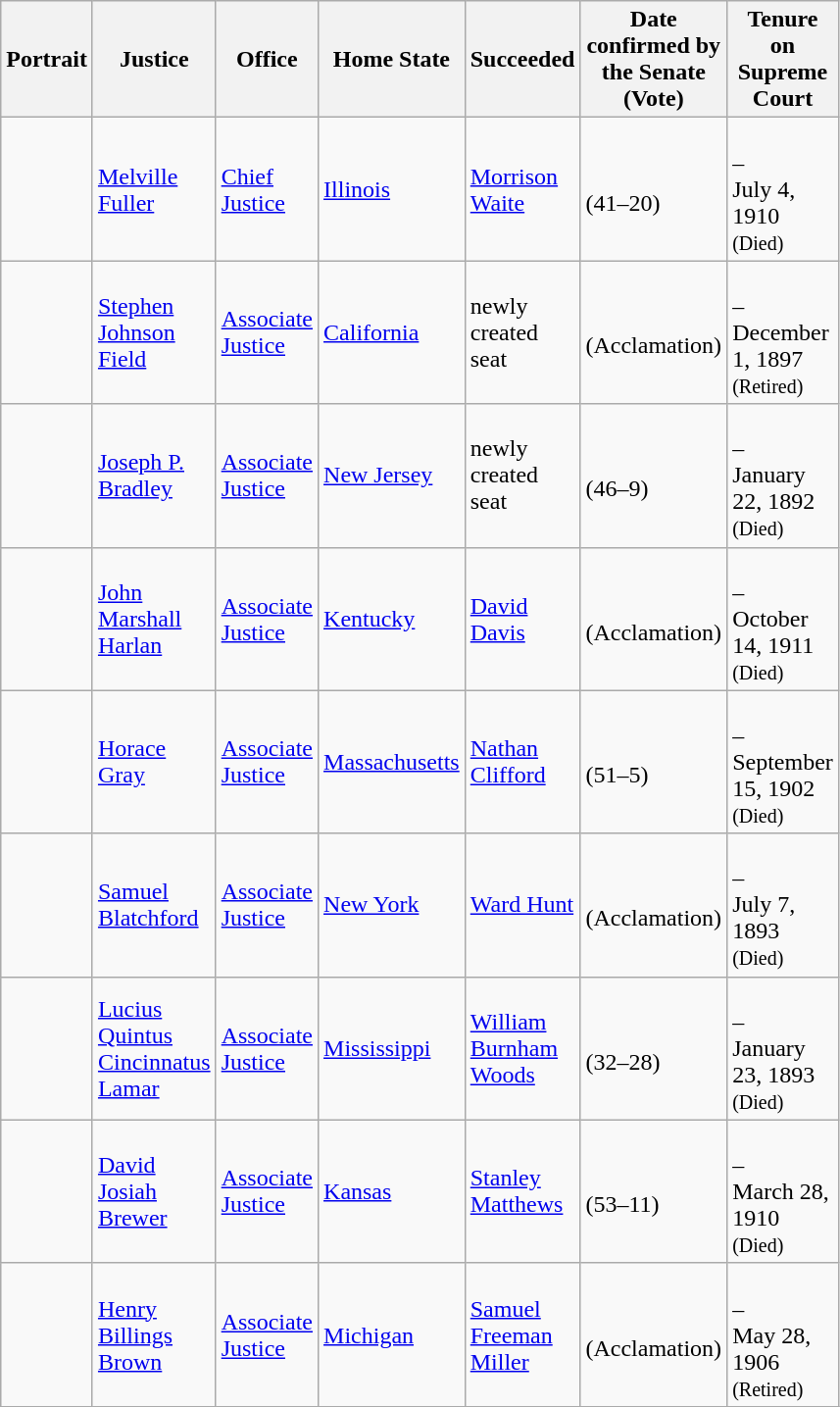<table class="wikitable sortable">
<tr>
<th scope="col" style="width: 10px;">Portrait</th>
<th scope="col" style="width: 10px;">Justice</th>
<th scope="col" style="width: 10px;">Office</th>
<th scope="col" style="width: 10px;">Home State</th>
<th scope="col" style="width: 10px;">Succeeded</th>
<th scope="col" style="width: 10px;">Date confirmed by the Senate<br>(Vote)</th>
<th scope="col" style="width: 10px;">Tenure on Supreme Court</th>
</tr>
<tr>
<td></td>
<td><a href='#'>Melville Fuller</a></td>
<td><a href='#'>Chief Justice</a></td>
<td><a href='#'>Illinois</a></td>
<td><a href='#'>Morrison Waite</a></td>
<td><br>(41–20)</td>
<td><br>–<br>July 4, 1910<br><small>(Died)</small></td>
</tr>
<tr>
<td></td>
<td><a href='#'>Stephen Johnson Field</a></td>
<td><a href='#'>Associate Justice</a></td>
<td><a href='#'>California</a></td>
<td>newly created seat</td>
<td><br>(Acclamation)</td>
<td><br>–<br>December 1, 1897<br><small>(Retired)</small></td>
</tr>
<tr>
<td></td>
<td><a href='#'>Joseph P. Bradley</a></td>
<td><a href='#'>Associate Justice</a></td>
<td><a href='#'>New Jersey</a></td>
<td>newly created seat</td>
<td><br>(46–9)</td>
<td><br>–<br>January 22, 1892<br><small>(Died)</small></td>
</tr>
<tr>
<td></td>
<td><a href='#'>John Marshall Harlan</a></td>
<td><a href='#'>Associate Justice</a></td>
<td><a href='#'>Kentucky</a></td>
<td><a href='#'>David Davis</a></td>
<td><br>(Acclamation)</td>
<td><br>–<br>October 14, 1911<br><small>(Died)</small></td>
</tr>
<tr>
<td></td>
<td><a href='#'>Horace Gray</a></td>
<td><a href='#'>Associate Justice</a></td>
<td><a href='#'>Massachusetts</a></td>
<td><a href='#'>Nathan Clifford</a></td>
<td><br>(51–5)</td>
<td><br>–<br>September 15, 1902<br><small>(Died)</small></td>
</tr>
<tr>
<td></td>
<td><a href='#'>Samuel Blatchford</a></td>
<td><a href='#'>Associate Justice</a></td>
<td><a href='#'>New York</a></td>
<td><a href='#'>Ward Hunt</a></td>
<td><br>(Acclamation)</td>
<td><br>–<br>July 7, 1893<br><small>(Died)</small></td>
</tr>
<tr>
<td></td>
<td><a href='#'>Lucius Quintus Cincinnatus Lamar</a></td>
<td><a href='#'>Associate Justice</a></td>
<td><a href='#'>Mississippi</a></td>
<td><a href='#'>William Burnham Woods</a></td>
<td><br>(32–28)</td>
<td><br>–<br>January 23, 1893<br><small>(Died)</small></td>
</tr>
<tr>
<td></td>
<td><a href='#'>David Josiah Brewer</a></td>
<td><a href='#'>Associate Justice</a></td>
<td><a href='#'>Kansas</a></td>
<td><a href='#'>Stanley Matthews</a></td>
<td><br>(53–11)</td>
<td><br>–<br>March 28, 1910<br><small>(Died)</small></td>
</tr>
<tr>
<td></td>
<td><a href='#'>Henry Billings Brown</a></td>
<td><a href='#'>Associate Justice</a></td>
<td><a href='#'>Michigan</a></td>
<td><a href='#'>Samuel Freeman Miller</a></td>
<td><br>(Acclamation)</td>
<td><br>–<br>May 28, 1906<br><small>(Retired)</small></td>
</tr>
<tr>
</tr>
</table>
